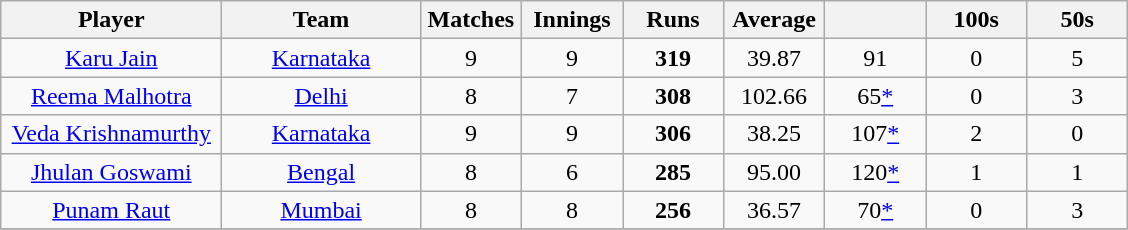<table class="wikitable" style="text-align:center;">
<tr>
<th width=140>Player</th>
<th width=125>Team</th>
<th width=60>Matches</th>
<th width=60>Innings</th>
<th width=60>Runs</th>
<th width=60>Average</th>
<th width=60></th>
<th width=60>100s</th>
<th width=60>50s</th>
</tr>
<tr>
<td><a href='#'>Karu Jain</a></td>
<td><a href='#'>Karnataka</a></td>
<td>9</td>
<td>9</td>
<td><strong>319</strong></td>
<td>39.87</td>
<td>91</td>
<td>0</td>
<td>5</td>
</tr>
<tr>
<td><a href='#'>Reema Malhotra</a></td>
<td><a href='#'>Delhi</a></td>
<td>8</td>
<td>7</td>
<td><strong>308</strong></td>
<td>102.66</td>
<td>65<a href='#'>*</a></td>
<td>0</td>
<td>3</td>
</tr>
<tr>
<td><a href='#'>Veda Krishnamurthy</a></td>
<td><a href='#'>Karnataka</a></td>
<td>9</td>
<td>9</td>
<td><strong>306</strong></td>
<td>38.25</td>
<td>107<a href='#'>*</a></td>
<td>2</td>
<td>0</td>
</tr>
<tr>
<td><a href='#'>Jhulan Goswami</a></td>
<td><a href='#'>Bengal</a></td>
<td>8</td>
<td>6</td>
<td><strong>285</strong></td>
<td>95.00</td>
<td>120<a href='#'>*</a></td>
<td>1</td>
<td>1</td>
</tr>
<tr>
<td><a href='#'>Punam Raut</a></td>
<td><a href='#'>Mumbai</a></td>
<td>8</td>
<td>8</td>
<td><strong>256</strong></td>
<td>36.57</td>
<td>70<a href='#'>*</a></td>
<td>0</td>
<td>3</td>
</tr>
<tr>
</tr>
</table>
